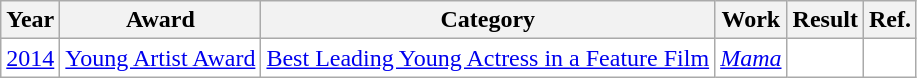<table class="wikitable" rowspan=5; style="text-align: center; background:#ffffff;">
<tr>
<th>Year</th>
<th>Award</th>
<th>Category</th>
<th>Work</th>
<th>Result</th>
<th>Ref.</th>
</tr>
<tr>
<td><a href='#'>2014</a></td>
<td><a href='#'>Young Artist Award</a></td>
<td><a href='#'>Best Leading Young Actress in a Feature Film</a></td>
<td><em><a href='#'>Mama</a></em></td>
<td></td>
<td></td>
</tr>
</table>
